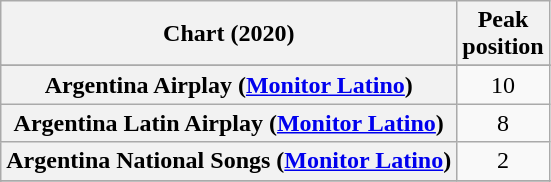<table class="wikitable sortable plainrowheaders" style="text-align:center">
<tr>
<th scope="col">Chart (2020)</th>
<th scope="col">Peak<br>position</th>
</tr>
<tr>
</tr>
<tr>
<th scope="row">Argentina Airplay (<a href='#'>Monitor Latino</a>)</th>
<td>10</td>
</tr>
<tr>
<th scope="row">Argentina Latin Airplay (<a href='#'>Monitor Latino</a>)</th>
<td>8</td>
</tr>
<tr>
<th scope="row">Argentina National Songs (<a href='#'>Monitor Latino</a>)</th>
<td>2</td>
</tr>
<tr>
</tr>
<tr>
</tr>
</table>
